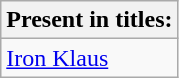<table class="wikitable">
<tr>
<th>Present in titles:</th>
</tr>
<tr>
<td><a href='#'>Iron Klaus</a></td>
</tr>
</table>
